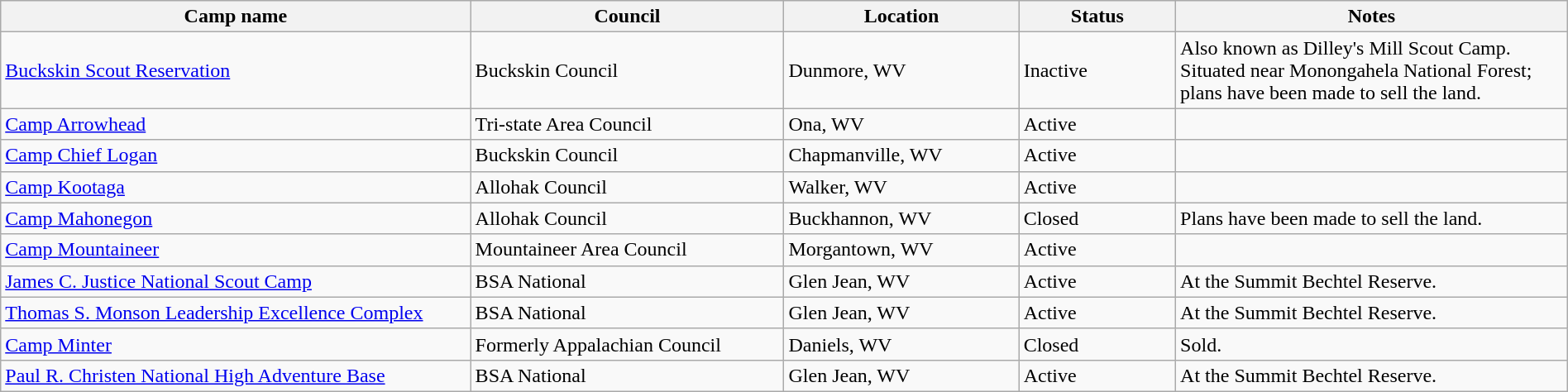<table class="wikitable sortable" border="1" width="100%">
<tr>
<th scope="col" width="30%">Camp name</th>
<th scope="col" width="20%">Council</th>
<th scope="col" width="15%">Location</th>
<th scope="col" width="10%">Status</th>
<th scope="col" width="25%"  class="unsortable">Notes</th>
</tr>
<tr>
<td><a href='#'>Buckskin Scout Reservation</a></td>
<td>Buckskin Council</td>
<td>Dunmore, WV</td>
<td>Inactive</td>
<td>Also known as Dilley's Mill Scout Camp. Situated near Monongahela National Forest; plans have been made to sell the land.</td>
</tr>
<tr>
<td><a href='#'>Camp Arrowhead</a></td>
<td>Tri-state Area Council</td>
<td>Ona, WV</td>
<td>Active</td>
<td></td>
</tr>
<tr>
<td><a href='#'>Camp Chief Logan</a></td>
<td>Buckskin Council</td>
<td>Chapmanville, WV</td>
<td>Active</td>
<td></td>
</tr>
<tr>
<td><a href='#'>Camp Kootaga</a></td>
<td>Allohak Council</td>
<td>Walker, WV</td>
<td>Active</td>
<td></td>
</tr>
<tr>
<td><a href='#'>Camp Mahonegon</a></td>
<td>Allohak Council</td>
<td>Buckhannon, WV</td>
<td>Closed</td>
<td>Plans have been made to sell the land.</td>
</tr>
<tr>
<td><a href='#'>Camp Mountaineer</a></td>
<td>Mountaineer Area Council</td>
<td>Morgantown, WV</td>
<td>Active</td>
<td></td>
</tr>
<tr>
<td><a href='#'>James C. Justice National Scout Camp</a></td>
<td>BSA National</td>
<td>Glen Jean, WV</td>
<td>Active</td>
<td>At the Summit Bechtel Reserve.</td>
</tr>
<tr>
<td><a href='#'>Thomas S. Monson Leadership Excellence Complex</a></td>
<td>BSA National</td>
<td>Glen Jean, WV</td>
<td>Active</td>
<td>At the Summit Bechtel Reserve.</td>
</tr>
<tr>
<td><a href='#'>Camp Minter</a></td>
<td>Formerly Appalachian Council</td>
<td>Daniels, WV</td>
<td>Closed</td>
<td>Sold.</td>
</tr>
<tr>
<td><a href='#'>Paul R. Christen National High Adventure Base</a></td>
<td>BSA National</td>
<td>Glen Jean, WV</td>
<td>Active</td>
<td>At the Summit Bechtel Reserve.</td>
</tr>
</table>
